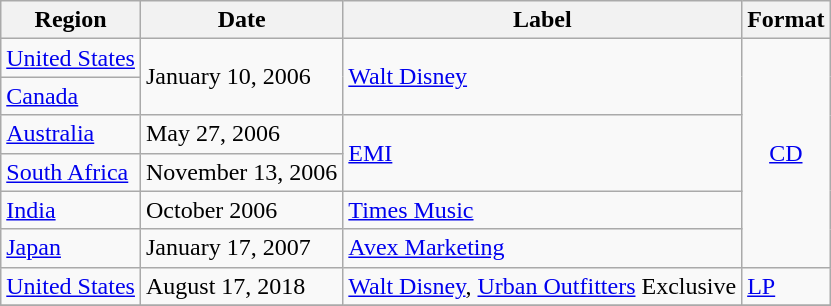<table class="wikitable">
<tr>
<th>Region</th>
<th>Date</th>
<th>Label</th>
<th>Format</th>
</tr>
<tr>
<td><a href='#'>United States</a></td>
<td rowspan="2">January 10, 2006</td>
<td rowspan="2"><a href='#'>Walt Disney</a></td>
<td rowspan="6" style="text-align:center;"><a href='#'>CD</a></td>
</tr>
<tr>
<td><a href='#'>Canada</a></td>
</tr>
<tr>
<td><a href='#'>Australia</a></td>
<td>May 27, 2006</td>
<td rowspan="2"><a href='#'>EMI</a></td>
</tr>
<tr>
<td><a href='#'>South Africa</a></td>
<td>November 13, 2006</td>
</tr>
<tr>
<td><a href='#'>India</a></td>
<td>October 2006</td>
<td rowspan="1"><a href='#'>Times Music</a></td>
</tr>
<tr>
<td><a href='#'>Japan</a></td>
<td>January 17, 2007</td>
<td rowspan="1"><a href='#'>Avex Marketing</a></td>
</tr>
<tr>
<td><a href='#'>United States</a></td>
<td>August 17, 2018</td>
<td><a href='#'>Walt Disney</a>, <a href='#'>Urban Outfitters</a> Exclusive</td>
<td><a href='#'>LP</a></td>
</tr>
<tr>
</tr>
</table>
